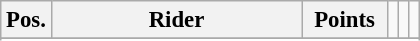<table class="wikitable" style="font-size: 95%">
<tr valign=top >
<th width=20px valign=middle>Pos.</th>
<th width=160px valign=middle>Rider</th>
<th width=50px valign=middle>Points</th>
<td></td>
<td></td>
<td></td>
</tr>
<tr>
</tr>
<tr>
</tr>
</table>
